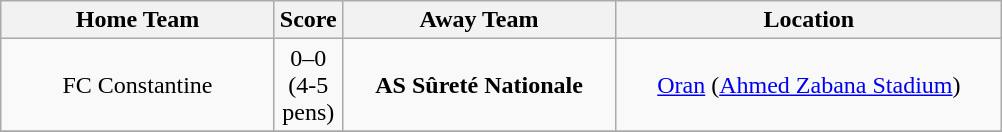<table class="wikitable" style="text-align:center;">
<tr>
<th width=175>Home Team</th>
<th width=20>Score</th>
<th width=175>Away Team</th>
<th width=250>Location</th>
</tr>
<tr>
<td>FC Constantine</td>
<td>0–0 (4-5 pens)</td>
<td><strong>AS Sûreté Nationale</strong></td>
<td><a href='#'>Oran</a> (<a href='#'>Ahmed Zabana Stadium</a>)</td>
</tr>
<tr>
</tr>
</table>
